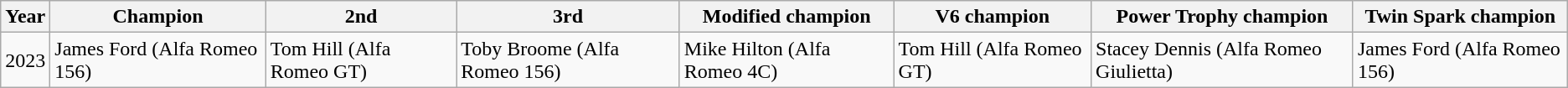<table class="wikitable">
<tr>
<th>Year</th>
<th>Champion</th>
<th>2nd</th>
<th>3rd</th>
<th>Modified champion</th>
<th>V6 champion</th>
<th>Power Trophy champion</th>
<th>Twin Spark champion</th>
</tr>
<tr>
<td>2023</td>
<td>James Ford (Alfa Romeo 156)</td>
<td>Tom Hill (Alfa Romeo GT)</td>
<td>Toby Broome (Alfa Romeo 156)</td>
<td>Mike Hilton (Alfa Romeo 4C)</td>
<td>Tom Hill (Alfa Romeo GT)</td>
<td>Stacey Dennis (Alfa Romeo Giulietta)</td>
<td>James Ford (Alfa Romeo 156)</td>
</tr>
</table>
